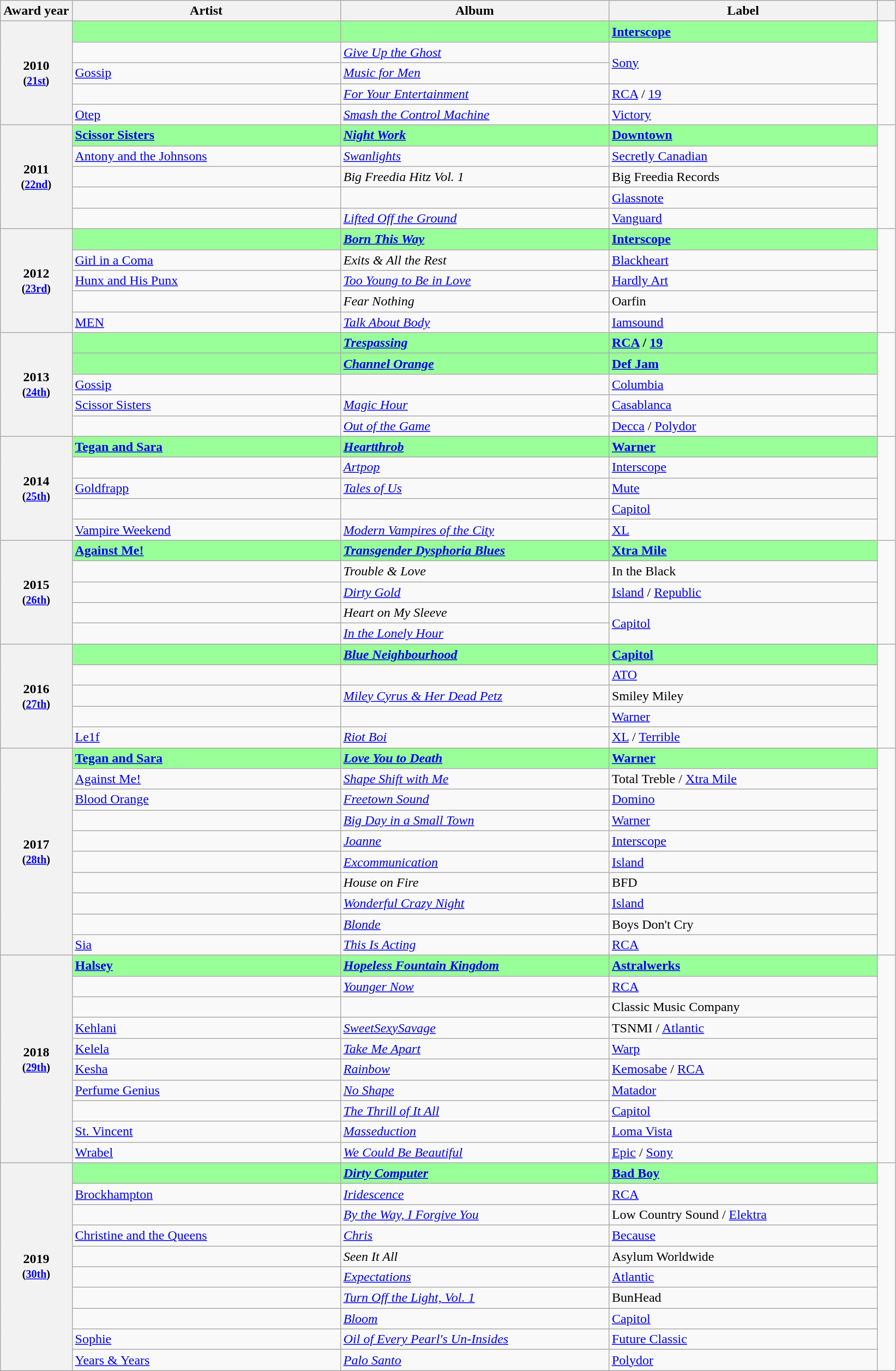<table class="wikitable sortable">
<tr>
<th scope="col" style="width:8%">Award year</th>
<th scope="col" style="width:30%">Artist</th>
<th scope="col" style="width:30%">Album</th>
<th scope="col" style="width:30%">Label</th>
<th scope="col" style="width:2%" class="unsortable"></th>
</tr>
<tr>
<th rowspan="5" scope="rowgroup" style="text-align:center">2010<br><small>(<a href='#'>21st</a>)</small></th>
<td style="background:#99ff99;"><strong> </strong></td>
<td style="background:#99ff99;"><strong><em></em></strong></td>
<td style="background:#99ff99;"><strong><a href='#'>Interscope</a></strong></td>
<td rowspan="5" align="center"><br></td>
</tr>
<tr>
<td></td>
<td><em><a href='#'>Give Up the Ghost</a></em></td>
<td rowspan="2"><a href='#'>Sony</a></td>
</tr>
<tr>
<td><a href='#'>Gossip</a></td>
<td><em><a href='#'>Music for Men</a></em></td>
</tr>
<tr>
<td></td>
<td><em><a href='#'>For Your Entertainment</a></em></td>
<td><a href='#'>RCA</a> / <a href='#'>19</a></td>
</tr>
<tr>
<td><a href='#'>Otep</a></td>
<td><em><a href='#'>Smash the Control Machine</a></em></td>
<td><a href='#'>Victory</a></td>
</tr>
<tr>
<th rowspan="5" scope="rowgroup" style="text-align:center">2011<br><small>(<a href='#'>22nd</a>)</small></th>
<td style="background:#99ff99;"><strong><a href='#'>Scissor Sisters</a> </strong></td>
<td style="background:#99ff99;"><strong><em><a href='#'>Night Work</a></em></strong></td>
<td style="background:#99ff99;"><strong><a href='#'>Downtown</a></strong></td>
<td rowspan="5" align="center"><br></td>
</tr>
<tr>
<td><a href='#'>Antony and the Johnsons</a></td>
<td><em><a href='#'>Swanlights</a></em></td>
<td><a href='#'>Secretly Canadian</a></td>
</tr>
<tr>
<td></td>
<td><em>Big Freedia Hitz Vol. 1</em></td>
<td>Big Freedia Records</td>
</tr>
<tr>
<td></td>
<td><em></em></td>
<td><a href='#'>Glassnote</a></td>
</tr>
<tr>
<td></td>
<td><em><a href='#'>Lifted Off the Ground</a></em></td>
<td><a href='#'>Vanguard</a></td>
</tr>
<tr>
<th rowspan="5" scope="rowgroup" style="text-align:center">2012<br><small>(<a href='#'>23rd</a>)</small></th>
<td style="background:#99ff99;"><strong> </strong></td>
<td style="background:#99ff99;"><strong><em><a href='#'>Born This Way</a></em></strong></td>
<td style="background:#99ff99;"><strong><a href='#'>Interscope</a></strong></td>
<td rowspan="5" align="center"><br></td>
</tr>
<tr>
<td><a href='#'>Girl in a Coma</a></td>
<td><em>Exits & All the Rest</em></td>
<td><a href='#'>Blackheart</a></td>
</tr>
<tr>
<td><a href='#'>Hunx and His Punx</a></td>
<td><em><a href='#'>Too Young to Be in Love</a></em></td>
<td><a href='#'>Hardly Art</a></td>
</tr>
<tr>
<td></td>
<td><em>Fear Nothing</em></td>
<td>Oarfin</td>
</tr>
<tr>
<td><a href='#'>MEN</a></td>
<td><em><a href='#'>Talk About Body</a></em></td>
<td><a href='#'>Iamsound</a></td>
</tr>
<tr>
<th rowspan="5" scope="rowgroup" style="text-align:center">2013<br><small>(<a href='#'>24th</a>)</small></th>
<td style="background:#99ff99;"><strong> </strong></td>
<td style="background:#99ff99;"><strong><em><a href='#'>Trespassing</a></em></strong></td>
<td style="background:#99ff99;"><strong><a href='#'>RCA</a> / <a href='#'>19</a></strong></td>
<td rowspan="5" align="center"><br></td>
</tr>
<tr>
<td style="background:#99ff99;"><strong>  </strong></td>
<td style="background:#99ff99;"><strong><em><a href='#'>Channel Orange</a></em></strong></td>
<td style="background:#99ff99;"><strong><a href='#'>Def Jam</a></strong></td>
</tr>
<tr>
<td><a href='#'>Gossip</a></td>
<td><em></em></td>
<td><a href='#'>Columbia</a></td>
</tr>
<tr>
<td><a href='#'>Scissor Sisters</a></td>
<td><em><a href='#'>Magic Hour</a></em></td>
<td><a href='#'>Casablanca</a></td>
</tr>
<tr>
<td></td>
<td><em><a href='#'>Out of the Game</a></em></td>
<td><a href='#'>Decca</a> / <a href='#'>Polydor</a></td>
</tr>
<tr>
<th rowspan="5" scope="rowgroup" style="text-align:center">2014<br><small>(<a href='#'>25th</a>)</small></th>
<td style="background:#99ff99;"><strong><a href='#'>Tegan and Sara</a> </strong></td>
<td style="background:#99ff99;"><strong><em><a href='#'>Heartthrob</a></em></strong></td>
<td style="background:#99ff99;"><strong><a href='#'>Warner</a></strong></td>
<td rowspan="5" align="center"><br></td>
</tr>
<tr>
<td></td>
<td><em><a href='#'>Artpop</a></em></td>
<td><a href='#'>Interscope</a></td>
</tr>
<tr>
<td><a href='#'>Goldfrapp</a></td>
<td><em><a href='#'>Tales of Us</a></em></td>
<td><a href='#'>Mute</a></td>
</tr>
<tr>
<td></td>
<td><em></em></td>
<td><a href='#'>Capitol</a></td>
</tr>
<tr>
<td><a href='#'>Vampire Weekend</a></td>
<td><em><a href='#'>Modern Vampires of the City</a></em></td>
<td><a href='#'>XL</a></td>
</tr>
<tr>
<th rowspan="5" scope="rowgroup" style="text-align:center">2015<br><small>(<a href='#'>26th</a>)</small></th>
<td style="background:#99ff99;"><strong><a href='#'>Against Me!</a> </strong></td>
<td style="background:#99ff99;"><strong><em><a href='#'>Transgender Dysphoria Blues</a></em></strong></td>
<td style="background:#99ff99;"><strong><a href='#'>Xtra Mile</a></strong></td>
<td rowspan="5" align="center"><br></td>
</tr>
<tr>
<td></td>
<td><em>Trouble & Love</em></td>
<td>In the Black</td>
</tr>
<tr>
<td></td>
<td><em><a href='#'>Dirty Gold</a></em></td>
<td><a href='#'>Island</a> / <a href='#'>Republic</a></td>
</tr>
<tr>
<td></td>
<td><em>Heart on My Sleeve</em></td>
<td rowspan="2"><a href='#'>Capitol</a></td>
</tr>
<tr>
<td></td>
<td><em><a href='#'>In the Lonely Hour</a></em></td>
</tr>
<tr>
<th rowspan="5" scope="rowgroup" style="text-align:center">2016<br><small>(<a href='#'>27th</a>)</small></th>
<td style="background:#99ff99;"><strong> </strong></td>
<td style="background:#99ff99;"><strong><em><a href='#'>Blue Neighbourhood</a></em></strong></td>
<td style="background:#99ff99;"><strong><a href='#'>Capitol</a></strong></td>
<td rowspan="5" align="center"><br></td>
</tr>
<tr>
<td></td>
<td><em></em></td>
<td><a href='#'>ATO</a></td>
</tr>
<tr>
<td></td>
<td><em><a href='#'>Miley Cyrus & Her Dead Petz</a></em></td>
<td>Smiley Miley</td>
</tr>
<tr>
<td></td>
<td><em></em></td>
<td><a href='#'>Warner</a></td>
</tr>
<tr>
<td><a href='#'>Le1f</a></td>
<td><em><a href='#'>Riot Boi</a></em></td>
<td><a href='#'>XL</a> / <a href='#'>Terrible</a></td>
</tr>
<tr>
<th rowspan="10" scope="rowgroup" style="text-align:center">2017<br><small>(<a href='#'>28th</a>)</small></th>
<td style="background:#99ff99;"><strong><a href='#'>Tegan and Sara</a> </strong></td>
<td style="background:#99ff99;"><strong><em><a href='#'>Love You to Death</a></em></strong></td>
<td style="background:#99ff99;"><strong><a href='#'>Warner</a></strong></td>
<td rowspan="10" align="center"></td>
</tr>
<tr>
<td><a href='#'>Against Me!</a></td>
<td><em><a href='#'>Shape Shift with Me</a></em></td>
<td>Total Treble / <a href='#'>Xtra Mile</a></td>
</tr>
<tr>
<td><a href='#'>Blood Orange</a></td>
<td><em><a href='#'>Freetown Sound</a></em></td>
<td><a href='#'>Domino</a></td>
</tr>
<tr>
<td></td>
<td><em><a href='#'>Big Day in a Small Town</a></em></td>
<td><a href='#'>Warner</a></td>
</tr>
<tr>
<td></td>
<td><em><a href='#'>Joanne</a></em></td>
<td><a href='#'>Interscope</a></td>
</tr>
<tr>
<td></td>
<td><em><a href='#'>Excommunication</a></em></td>
<td><a href='#'>Island</a></td>
</tr>
<tr>
<td></td>
<td><em>House on Fire</em></td>
<td>BFD</td>
</tr>
<tr>
<td></td>
<td><em><a href='#'>Wonderful Crazy Night</a></em></td>
<td><a href='#'>Island</a></td>
</tr>
<tr>
<td></td>
<td><em><a href='#'>Blonde</a></em></td>
<td>Boys Don't Cry</td>
</tr>
<tr>
<td><a href='#'>Sia</a></td>
<td><em><a href='#'>This Is Acting</a></em></td>
<td><a href='#'>RCA</a></td>
</tr>
<tr>
<th rowspan="10" scope="rowgroup" style="text-align:center">2018<br><small>(<a href='#'>29th</a>)</small></th>
<td style="background:#99ff99;"><strong><a href='#'>Halsey</a> </strong></td>
<td style="background:#99ff99;"><strong><em><a href='#'>Hopeless Fountain Kingdom</a></em></strong></td>
<td style="background:#99ff99;"><strong><a href='#'>Astralwerks</a></strong></td>
<td rowspan="10" align="center"><br></td>
</tr>
<tr>
<td></td>
<td><em><a href='#'>Younger Now</a></em></td>
<td><a href='#'>RCA</a></td>
</tr>
<tr>
<td></td>
<td><em></em></td>
<td>Classic Music Company</td>
</tr>
<tr>
<td><a href='#'>Kehlani</a></td>
<td><em><a href='#'>SweetSexySavage</a></em></td>
<td>TSNMI / <a href='#'>Atlantic</a></td>
</tr>
<tr>
<td><a href='#'>Kelela</a></td>
<td><em><a href='#'>Take Me Apart</a></em></td>
<td><a href='#'>Warp</a></td>
</tr>
<tr>
<td><a href='#'>Kesha</a></td>
<td><em><a href='#'>Rainbow</a></em></td>
<td><a href='#'>Kemosabe</a> / <a href='#'>RCA</a></td>
</tr>
<tr>
<td><a href='#'>Perfume Genius</a></td>
<td><em><a href='#'>No Shape</a></em></td>
<td><a href='#'>Matador</a></td>
</tr>
<tr>
<td></td>
<td><em><a href='#'>The Thrill of It All</a></em></td>
<td><a href='#'>Capitol</a></td>
</tr>
<tr>
<td><a href='#'>St. Vincent</a></td>
<td><em><a href='#'>Masseduction</a></em></td>
<td><a href='#'>Loma Vista</a></td>
</tr>
<tr>
<td><a href='#'>Wrabel</a></td>
<td><em><a href='#'>We Could Be Beautiful</a></em></td>
<td><a href='#'>Epic</a> / <a href='#'>Sony</a></td>
</tr>
<tr>
<th rowspan="10" scope="rowgroup" style="text-align:center">2019<br><small>(<a href='#'>30th</a>)</small></th>
<td style="background:#99ff99;"><strong> </strong></td>
<td style="background:#99ff99;"><strong><em><a href='#'>Dirty Computer</a></em></strong></td>
<td style="background:#99ff99;"><strong><a href='#'>Bad Boy</a></strong></td>
<td rowspan="10" align="center"><br></td>
</tr>
<tr>
<td><a href='#'>Brockhampton</a></td>
<td><em><a href='#'>Iridescence</a></em></td>
<td><a href='#'>RCA</a></td>
</tr>
<tr>
<td></td>
<td><em><a href='#'>By the Way, I Forgive You</a></em></td>
<td>Low Country Sound / <a href='#'>Elektra</a></td>
</tr>
<tr>
<td><a href='#'>Christine and the Queens</a></td>
<td><em><a href='#'>Chris</a></em></td>
<td><a href='#'>Because</a></td>
</tr>
<tr>
<td></td>
<td><em>Seen It All</em></td>
<td>Asylum Worldwide</td>
</tr>
<tr>
<td></td>
<td><em><a href='#'>Expectations</a></em></td>
<td><a href='#'>Atlantic</a></td>
</tr>
<tr>
<td></td>
<td><em><a href='#'>Turn Off the Light, Vol. 1</a></em></td>
<td>BunHead</td>
</tr>
<tr>
<td></td>
<td><em><a href='#'>Bloom</a></em></td>
<td><a href='#'>Capitol</a></td>
</tr>
<tr>
<td><a href='#'>Sophie</a></td>
<td><em><a href='#'>Oil of Every Pearl's Un-Insides</a></em></td>
<td><a href='#'>Future Classic</a></td>
</tr>
<tr>
<td><a href='#'>Years & Years</a></td>
<td><em><a href='#'>Palo Santo</a></em></td>
<td><a href='#'>Polydor</a></td>
</tr>
</table>
